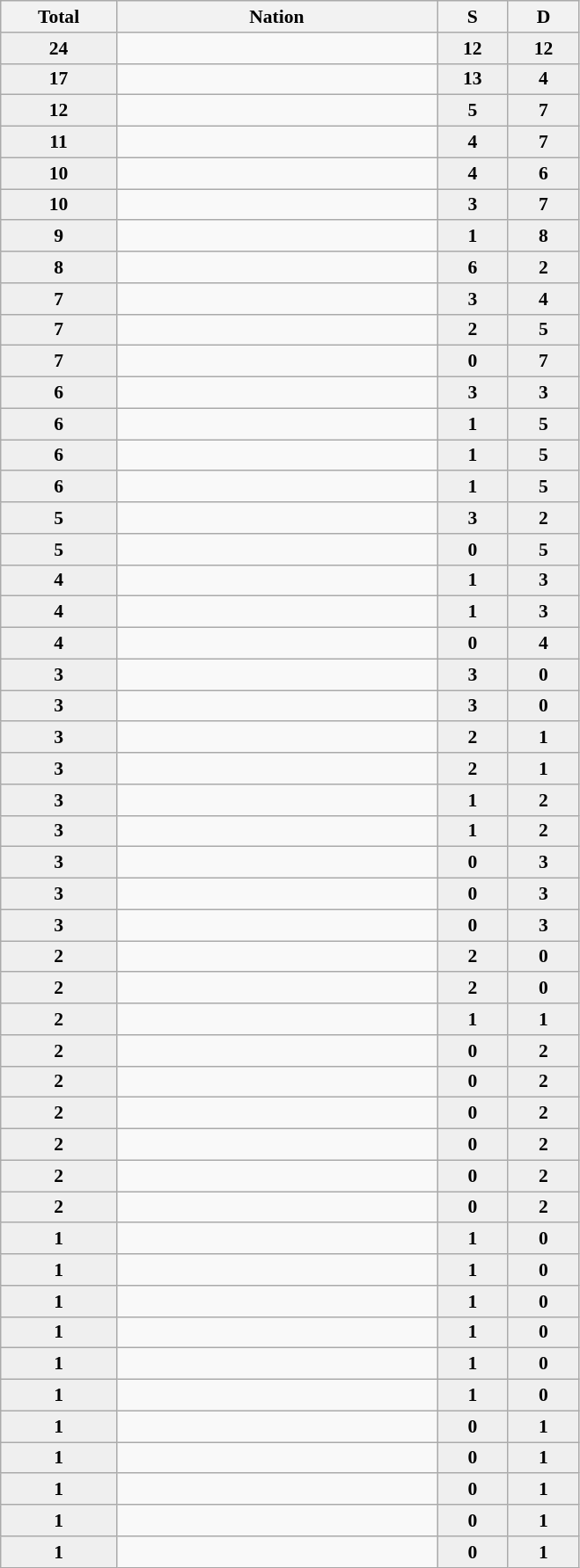<table class="sortable wikitable" style="font-size:90%;">
<tr>
<th width=81>Total</th>
<th width=236>Nation</th>
<th width=47>S</th>
<th width=47>D</th>
</tr>
<tr align=center>
<td bgcolor=#efefef><strong>24</strong></td>
<td align=left></td>
<td bgcolor=#efefef><strong>12</strong></td>
<td bgcolor=#efefef><strong>12</strong></td>
</tr>
<tr align=center>
<td bgcolor=#efefef><strong>17</strong></td>
<td align=left></td>
<td bgcolor=#efefef><strong>13</strong></td>
<td bgcolor=#efefef><strong>4</strong></td>
</tr>
<tr align=center>
<td bgcolor=#efefef><strong>12</strong></td>
<td align=left></td>
<td bgcolor=#efefef><strong>5</strong></td>
<td bgcolor=#efefef><strong>7</strong></td>
</tr>
<tr align=center>
<td bgcolor=#efefef><strong>11</strong></td>
<td align=left></td>
<td bgcolor=#efefef><strong>4</strong></td>
<td bgcolor=#efefef><strong>7</strong></td>
</tr>
<tr align=center>
<td bgcolor=#efefef><strong>10</strong></td>
<td align=left></td>
<td bgcolor=#efefef><strong>4</strong></td>
<td bgcolor=#efefef><strong>6</strong></td>
</tr>
<tr align=center>
<td bgcolor=#efefef><strong>10</strong></td>
<td align=left></td>
<td bgcolor=#efefef><strong>3</strong></td>
<td bgcolor=#efefef><strong>7</strong></td>
</tr>
<tr align=center>
<td bgcolor=#efefef><strong>9</strong></td>
<td align=left></td>
<td bgcolor=#efefef><strong>1</strong></td>
<td bgcolor=#efefef><strong>8</strong></td>
</tr>
<tr align=center>
<td bgcolor=#efefef><strong>8</strong></td>
<td align=left></td>
<td bgcolor=#efefef><strong>6</strong></td>
<td bgcolor=#efefef><strong>2</strong></td>
</tr>
<tr align=center>
<td bgcolor=#efefef><strong>7</strong></td>
<td align=left></td>
<td bgcolor=#efefef><strong>3</strong></td>
<td bgcolor=#efefef><strong>4</strong></td>
</tr>
<tr align=center>
<td bgcolor=#efefef><strong>7</strong></td>
<td align=left></td>
<td bgcolor=#efefef><strong>2</strong></td>
<td bgcolor=#efefef><strong>5</strong></td>
</tr>
<tr align=center>
<td bgcolor=#efefef><strong>7</strong></td>
<td align=left></td>
<td bgcolor=#efefef><strong>0</strong></td>
<td bgcolor=#efefef><strong>7</strong></td>
</tr>
<tr align=center>
<td bgcolor=#efefef><strong>6</strong></td>
<td align=left></td>
<td bgcolor=#efefef><strong>3</strong></td>
<td bgcolor=#efefef><strong>3</strong></td>
</tr>
<tr align=center>
<td bgcolor=#efefef><strong>6</strong></td>
<td align=left></td>
<td bgcolor=#efefef><strong>1</strong></td>
<td bgcolor=#efefef><strong>5</strong></td>
</tr>
<tr align=center>
<td bgcolor=#efefef><strong>6</strong></td>
<td align=left></td>
<td bgcolor=#efefef><strong>1</strong></td>
<td bgcolor=#efefef><strong>5</strong></td>
</tr>
<tr align=center>
<td bgcolor=#efefef><strong>6</strong></td>
<td align=left></td>
<td bgcolor=#efefef><strong>1</strong></td>
<td bgcolor=#efefef><strong>5</strong></td>
</tr>
<tr align=center>
<td bgcolor=#efefef><strong>5</strong></td>
<td align=left></td>
<td bgcolor=#efefef><strong>3</strong></td>
<td bgcolor=#efefef><strong>2</strong></td>
</tr>
<tr align=center>
<td bgcolor=#efefef><strong>5</strong></td>
<td align=left></td>
<td bgcolor=#efefef><strong>0</strong></td>
<td bgcolor=#efefef><strong>5</strong></td>
</tr>
<tr align=center>
<td bgcolor=#efefef><strong>4</strong></td>
<td align=left></td>
<td bgcolor=#efefef><strong>1</strong></td>
<td bgcolor=#efefef><strong>3</strong></td>
</tr>
<tr align=center>
<td bgcolor=#efefef><strong>4</strong></td>
<td align=left></td>
<td bgcolor=#efefef><strong>1</strong></td>
<td bgcolor=#efefef><strong>3</strong></td>
</tr>
<tr align=center>
<td bgcolor=#efefef><strong>4</strong></td>
<td align=left></td>
<td bgcolor=#efefef><strong>0</strong></td>
<td bgcolor=#efefef><strong>4</strong></td>
</tr>
<tr align=center>
<td bgcolor=#efefef><strong>3</strong></td>
<td align=left></td>
<td bgcolor=#efefef><strong>3</strong></td>
<td bgcolor=#efefef><strong>0</strong></td>
</tr>
<tr align=center>
<td bgcolor=#efefef><strong>3</strong></td>
<td align=left></td>
<td bgcolor=#efefef><strong>3</strong></td>
<td bgcolor=#efefef><strong>0</strong></td>
</tr>
<tr align=center>
<td bgcolor=#efefef><strong>3</strong></td>
<td align=left></td>
<td bgcolor=#efefef><strong>2</strong></td>
<td bgcolor=#efefef><strong>1</strong></td>
</tr>
<tr align=center>
<td bgcolor=#efefef><strong>3</strong></td>
<td align=left></td>
<td bgcolor=#efefef><strong>2</strong></td>
<td bgcolor=#efefef><strong>1</strong></td>
</tr>
<tr align=center>
<td bgcolor=#efefef><strong>3</strong></td>
<td align=left></td>
<td bgcolor=#efefef><strong>1</strong></td>
<td bgcolor=#efefef><strong>2</strong></td>
</tr>
<tr align=center>
<td bgcolor=#efefef><strong>3</strong></td>
<td align=left></td>
<td bgcolor=#efefef><strong>1</strong></td>
<td bgcolor=#efefef><strong>2</strong></td>
</tr>
<tr align=center>
<td bgcolor=#efefef><strong>3</strong></td>
<td align=left></td>
<td bgcolor=#efefef><strong>0</strong></td>
<td bgcolor=#efefef><strong>3</strong></td>
</tr>
<tr align=center>
<td bgcolor=#efefef><strong>3</strong></td>
<td align=left></td>
<td bgcolor=#efefef><strong>0</strong></td>
<td bgcolor=#efefef><strong>3</strong></td>
</tr>
<tr align=center>
<td bgcolor=#efefef><strong>3</strong></td>
<td align=left></td>
<td bgcolor=#efefef><strong>0</strong></td>
<td bgcolor=#efefef><strong>3</strong></td>
</tr>
<tr align=center>
<td bgcolor=#efefef><strong>2</strong></td>
<td align=left></td>
<td bgcolor=#efefef><strong>2</strong></td>
<td bgcolor=#efefef><strong>0</strong></td>
</tr>
<tr align=center>
<td bgcolor=#efefef><strong>2</strong></td>
<td align=left></td>
<td bgcolor=#efefef><strong>2</strong></td>
<td bgcolor=#efefef><strong>0</strong></td>
</tr>
<tr align=center>
<td bgcolor=#efefef><strong>2</strong></td>
<td align=left></td>
<td bgcolor=#efefef><strong>1</strong></td>
<td bgcolor=#efefef><strong>1</strong></td>
</tr>
<tr align=center>
<td bgcolor=#efefef><strong>2</strong></td>
<td align=left></td>
<td bgcolor=#efefef><strong>0</strong></td>
<td bgcolor=#efefef><strong>2</strong></td>
</tr>
<tr align=center>
<td bgcolor=#efefef><strong>2</strong></td>
<td align=left></td>
<td bgcolor=#efefef><strong>0</strong></td>
<td bgcolor=#efefef><strong>2</strong></td>
</tr>
<tr align=center>
<td bgcolor=#efefef><strong>2</strong></td>
<td align=left></td>
<td bgcolor=#efefef><strong>0</strong></td>
<td bgcolor=#efefef><strong>2</strong></td>
</tr>
<tr align=center>
<td bgcolor=#efefef><strong>2</strong></td>
<td align=left></td>
<td bgcolor=#efefef><strong>0</strong></td>
<td bgcolor=#efefef><strong>2</strong></td>
</tr>
<tr align=center>
<td bgcolor=#efefef><strong>2</strong></td>
<td align=left></td>
<td bgcolor=#efefef><strong>0</strong></td>
<td bgcolor=#efefef><strong>2</strong></td>
</tr>
<tr align=center>
<td bgcolor=#efefef><strong>2</strong></td>
<td align=left></td>
<td bgcolor=#efefef><strong>0</strong></td>
<td bgcolor=#efefef><strong>2</strong></td>
</tr>
<tr align=center>
<td bgcolor=#efefef><strong>1</strong></td>
<td align=left></td>
<td bgcolor=#efefef><strong>1</strong></td>
<td bgcolor=#efefef><strong>0</strong></td>
</tr>
<tr align=center>
<td bgcolor=#efefef><strong>1</strong></td>
<td align=left></td>
<td bgcolor=#efefef><strong>1</strong></td>
<td bgcolor=#efefef><strong>0</strong></td>
</tr>
<tr align=center>
<td bgcolor=#efefef><strong>1</strong></td>
<td align=left></td>
<td bgcolor=#efefef><strong>1</strong></td>
<td bgcolor=#efefef><strong>0</strong></td>
</tr>
<tr align=center>
<td bgcolor=#efefef><strong>1</strong></td>
<td align=left></td>
<td bgcolor=#efefef><strong>1</strong></td>
<td bgcolor=#efefef><strong>0</strong></td>
</tr>
<tr align=center>
<td bgcolor=#efefef><strong>1</strong></td>
<td align=left></td>
<td bgcolor=#efefef><strong>1</strong></td>
<td bgcolor=#efefef><strong>0</strong></td>
</tr>
<tr align=center>
<td bgcolor=#efefef><strong>1</strong></td>
<td align=left></td>
<td bgcolor=#efefef><strong>1</strong></td>
<td bgcolor=#efefef><strong>0</strong></td>
</tr>
<tr align=center>
<td bgcolor=#efefef><strong>1</strong></td>
<td align=left></td>
<td bgcolor=#efefef><strong>0</strong></td>
<td bgcolor=#efefef><strong>1</strong></td>
</tr>
<tr align=center>
<td bgcolor=#efefef><strong>1</strong></td>
<td align=left></td>
<td bgcolor=#efefef><strong>0</strong></td>
<td bgcolor=#efefef><strong>1</strong></td>
</tr>
<tr align=center>
<td bgcolor=#efefef><strong>1</strong></td>
<td align=left></td>
<td bgcolor=#efefef><strong>0</strong></td>
<td bgcolor=#efefef><strong>1</strong></td>
</tr>
<tr align=center>
<td bgcolor=#efefef><strong>1</strong></td>
<td align=left></td>
<td bgcolor=#efefef><strong>0</strong></td>
<td bgcolor=#efefef><strong>1</strong></td>
</tr>
<tr align=center>
<td bgcolor=#efefef><strong>1</strong></td>
<td align=left></td>
<td bgcolor=#efefef><strong>0</strong></td>
<td bgcolor=#efefef><strong>1</strong></td>
</tr>
</table>
